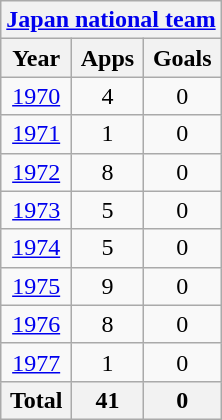<table class="wikitable" style="text-align:center">
<tr>
<th colspan=3><a href='#'>Japan national team</a></th>
</tr>
<tr>
<th>Year</th>
<th>Apps</th>
<th>Goals</th>
</tr>
<tr>
<td><a href='#'>1970</a></td>
<td>4</td>
<td>0</td>
</tr>
<tr>
<td><a href='#'>1971</a></td>
<td>1</td>
<td>0</td>
</tr>
<tr>
<td><a href='#'>1972</a></td>
<td>8</td>
<td>0</td>
</tr>
<tr>
<td><a href='#'>1973</a></td>
<td>5</td>
<td>0</td>
</tr>
<tr>
<td><a href='#'>1974</a></td>
<td>5</td>
<td>0</td>
</tr>
<tr>
<td><a href='#'>1975</a></td>
<td>9</td>
<td>0</td>
</tr>
<tr>
<td><a href='#'>1976</a></td>
<td>8</td>
<td>0</td>
</tr>
<tr>
<td><a href='#'>1977</a></td>
<td>1</td>
<td>0</td>
</tr>
<tr>
<th>Total</th>
<th>41</th>
<th>0</th>
</tr>
</table>
